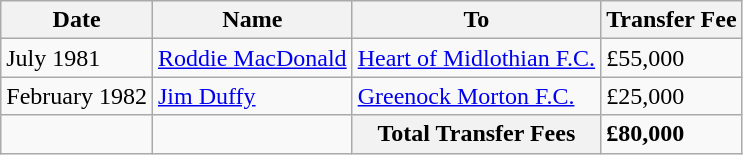<table class="wikitable sortable">
<tr>
<th>Date</th>
<th>Name</th>
<th>To</th>
<th>Transfer Fee</th>
</tr>
<tr>
<td>July 1981</td>
<td><a href='#'>Roddie MacDonald</a></td>
<td><a href='#'>Heart of Midlothian F.C.</a></td>
<td>£55,000</td>
</tr>
<tr>
<td>February 1982</td>
<td><a href='#'>Jim Duffy</a></td>
<td><a href='#'>Greenock Morton F.C.</a></td>
<td>£25,000</td>
</tr>
<tr>
<td></td>
<td></td>
<th>Total Transfer Fees</th>
<td><strong>£80,000</strong></td>
</tr>
</table>
